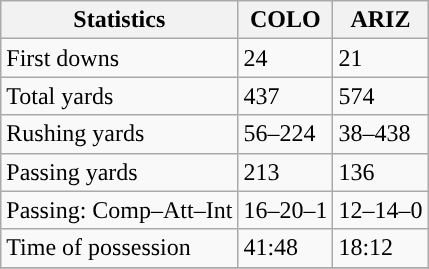<table class="wikitable" style="float: left;">
<tr>
<th>Statistics</th>
<th>COLO</th>
<th>ARIZ</th>
</tr>
<tr>
<td>First downs</td>
<td>24</td>
<td>21</td>
</tr>
<tr>
<td>Total yards</td>
<td>437</td>
<td>574</td>
</tr>
<tr>
<td>Rushing yards</td>
<td>56–224</td>
<td>38–438</td>
</tr>
<tr>
<td>Passing yards</td>
<td>213</td>
<td>136</td>
</tr>
<tr>
<td>Passing: Comp–Att–Int</td>
<td>16–20–1</td>
<td>12–14–0</td>
</tr>
<tr>
<td>Time of possession</td>
<td>41:48</td>
<td>18:12</td>
</tr>
<tr>
</tr>
</table>
